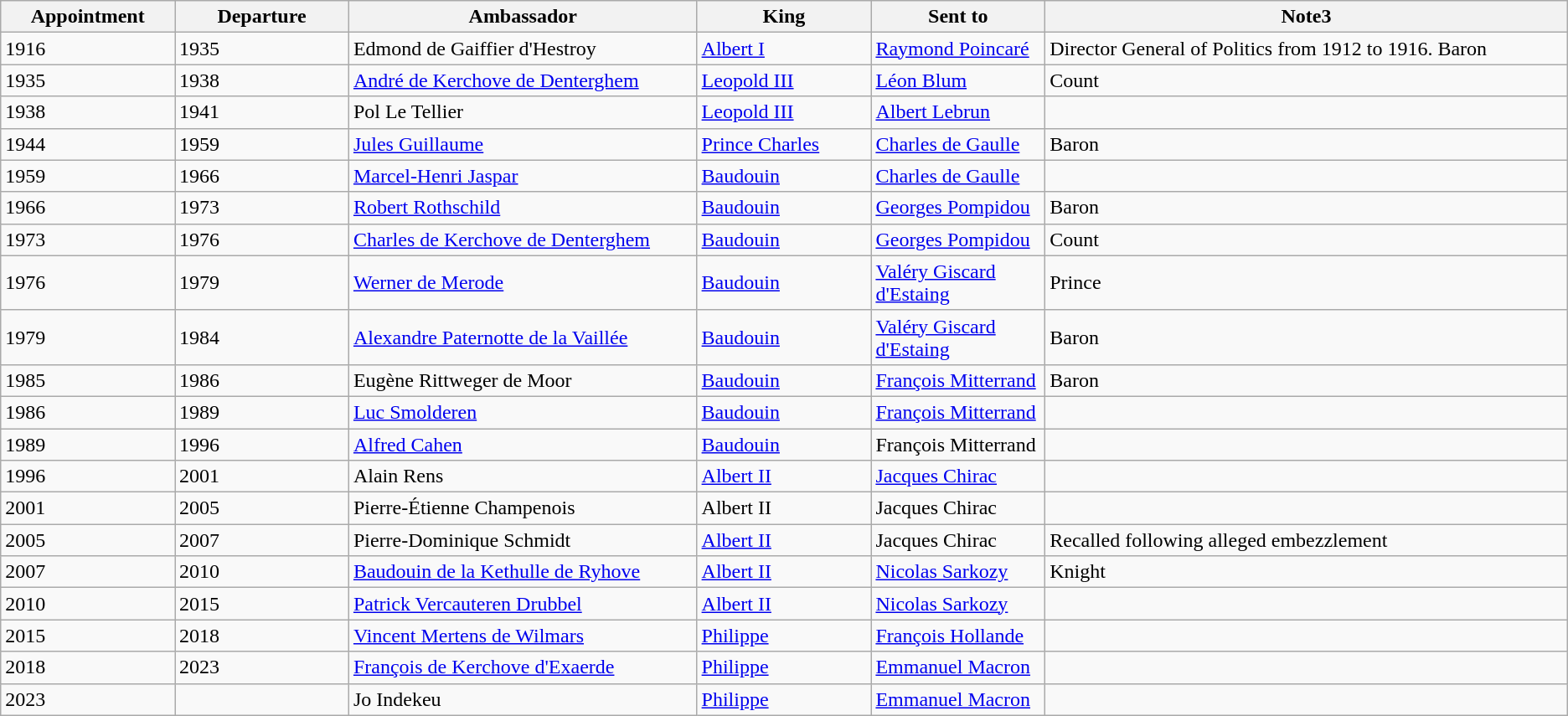<table class="wikitable">
<tr>
<th align=center valign=bottom width="10%">Appointment</th>
<th align=center valign=bottom width="10%">Departure</th>
<th align=center valign=bottom width="20%">Ambassador</th>
<th valign=bottom width="10%">King</th>
<th align=center valign=bottom width="10%">Sent to</th>
<th align=center valign=bottom width="30%">Note3</th>
</tr>
<tr>
<td>1916</td>
<td>1935</td>
<td>Edmond de Gaiffier d'Hestroy</td>
<td><a href='#'>Albert I</a></td>
<td><a href='#'>Raymond Poincaré</a></td>
<td>Director General of Politics from 1912 to 1916. Baron</td>
</tr>
<tr>
<td>1935</td>
<td>1938</td>
<td><a href='#'>André de Kerchove de Denterghem</a></td>
<td><a href='#'>Leopold III</a></td>
<td><a href='#'>Léon Blum</a></td>
<td>Count</td>
</tr>
<tr>
<td>1938</td>
<td>1941</td>
<td>Pol Le Tellier</td>
<td><a href='#'>Leopold III</a></td>
<td><a href='#'>Albert Lebrun</a></td>
<td></td>
</tr>
<tr>
<td>1944</td>
<td>1959</td>
<td><a href='#'>Jules Guillaume</a></td>
<td><a href='#'>Prince Charles</a></td>
<td><a href='#'>Charles de Gaulle</a></td>
<td>Baron</td>
</tr>
<tr>
<td>1959</td>
<td>1966</td>
<td><a href='#'>Marcel-Henri Jaspar</a></td>
<td><a href='#'>Baudouin</a></td>
<td><a href='#'>Charles de Gaulle</a></td>
<td></td>
</tr>
<tr>
<td>1966</td>
<td>1973</td>
<td><a href='#'>Robert Rothschild</a></td>
<td><a href='#'>Baudouin</a></td>
<td><a href='#'>Georges Pompidou</a></td>
<td>Baron</td>
</tr>
<tr>
<td>1973</td>
<td>1976</td>
<td><a href='#'>Charles de Kerchove de Denterghem</a></td>
<td><a href='#'>Baudouin</a></td>
<td><a href='#'>Georges Pompidou</a></td>
<td>Count</td>
</tr>
<tr>
<td>1976</td>
<td>1979</td>
<td><a href='#'>Werner de Merode</a></td>
<td><a href='#'>Baudouin</a></td>
<td><a href='#'>Valéry Giscard d'Estaing</a></td>
<td>Prince</td>
</tr>
<tr>
<td>1979</td>
<td>1984</td>
<td><a href='#'>Alexandre Paternotte de la Vaillée</a></td>
<td><a href='#'>Baudouin</a></td>
<td><a href='#'>Valéry Giscard d'Estaing</a></td>
<td>Baron</td>
</tr>
<tr>
<td>1985</td>
<td>1986</td>
<td>Eugène Rittweger de Moor</td>
<td><a href='#'>Baudouin</a></td>
<td><a href='#'>François Mitterrand</a></td>
<td>Baron</td>
</tr>
<tr>
<td>1986</td>
<td>1989</td>
<td><a href='#'>Luc Smolderen</a></td>
<td><a href='#'>Baudouin</a></td>
<td><a href='#'>François Mitterrand</a></td>
<td></td>
</tr>
<tr>
<td>1989</td>
<td>1996</td>
<td><a href='#'>Alfred Cahen</a></td>
<td><a href='#'>Baudouin</a></td>
<td>François Mitterrand</td>
<td></td>
</tr>
<tr>
<td>1996</td>
<td>2001</td>
<td>Alain Rens</td>
<td><a href='#'>Albert II</a></td>
<td><a href='#'>Jacques Chirac</a></td>
<td></td>
</tr>
<tr>
<td>2001</td>
<td>2005</td>
<td>Pierre-Étienne Champenois</td>
<td>Albert II</td>
<td>Jacques Chirac</td>
<td></td>
</tr>
<tr>
<td>2005</td>
<td>2007</td>
<td>Pierre-Dominique Schmidt</td>
<td><a href='#'>Albert II</a></td>
<td>Jacques Chirac</td>
<td>Recalled following alleged embezzlement</td>
</tr>
<tr>
<td>2007</td>
<td>2010</td>
<td><a href='#'>Baudouin de la Kethulle de Ryhove</a></td>
<td><a href='#'>Albert II</a></td>
<td><a href='#'>Nicolas Sarkozy</a></td>
<td>Knight</td>
</tr>
<tr>
<td>2010</td>
<td>2015</td>
<td><a href='#'>Patrick Vercauteren Drubbel</a></td>
<td><a href='#'>Albert II</a></td>
<td><a href='#'>Nicolas Sarkozy</a></td>
<td></td>
</tr>
<tr>
<td>2015</td>
<td>2018</td>
<td><a href='#'>Vincent Mertens de Wilmars</a></td>
<td><a href='#'>Philippe</a></td>
<td><a href='#'>François Hollande</a></td>
<td></td>
</tr>
<tr>
<td>2018</td>
<td>2023</td>
<td><a href='#'>François de Kerchove d'Exaerde</a></td>
<td><a href='#'>Philippe</a></td>
<td><a href='#'>Emmanuel Macron</a></td>
<td></td>
</tr>
<tr>
<td>2023</td>
<td></td>
<td>Jo Indekeu</td>
<td><a href='#'>Philippe</a></td>
<td><a href='#'>Emmanuel Macron</a></td>
<td></td>
</tr>
</table>
